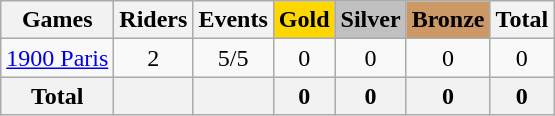<table class="wikitable sortable" style="text-align:center">
<tr>
<th>Games</th>
<th>Riders</th>
<th>Events</th>
<th style="background-color:gold;">Gold</th>
<th style="background-color:silver;">Silver</th>
<th style="background-color:#c96;">Bronze</th>
<th>Total</th>
</tr>
<tr>
<td align=left><a href='#'>1900 Paris</a></td>
<td>2</td>
<td>5/5</td>
<td>0</td>
<td>0</td>
<td>0</td>
<td>0</td>
</tr>
<tr>
<th>Total</th>
<th></th>
<th></th>
<th>0</th>
<th>0</th>
<th>0</th>
<th>0</th>
</tr>
</table>
